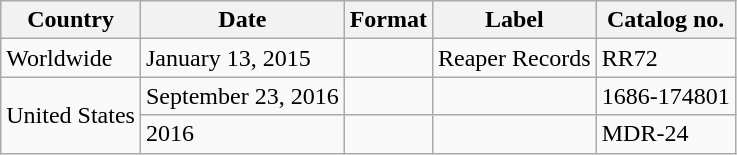<table class="wikitable">
<tr>
<th>Country</th>
<th>Date</th>
<th>Format</th>
<th>Label</th>
<th>Catalog no.</th>
</tr>
<tr>
<td>Worldwide</td>
<td>January 13, 2015</td>
<td></td>
<td>Reaper Records</td>
<td>RR72</td>
</tr>
<tr>
<td rowspan="2">United States</td>
<td>September 23, 2016</td>
<td></td>
<td></td>
<td>1686-174801</td>
</tr>
<tr>
<td>2016</td>
<td></td>
<td></td>
<td>MDR-24</td>
</tr>
</table>
